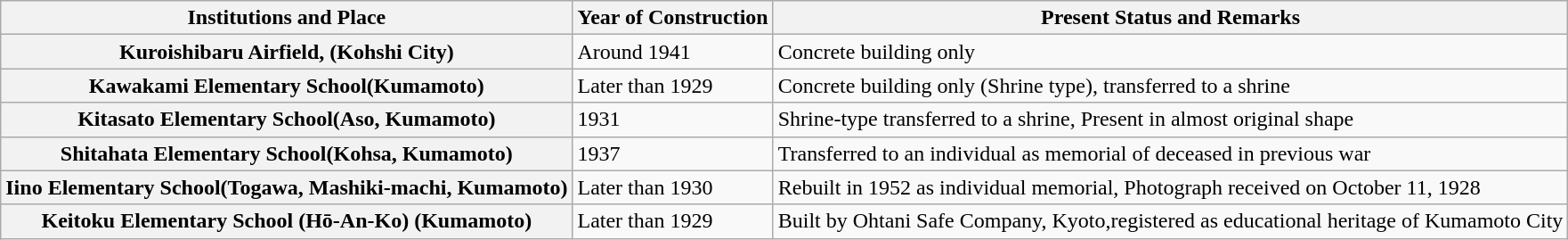<table class="wikitable" style="text-align:left" border = "1" cellpadding="2" cellspacing"="0">
<tr>
<th>Institutions and Place</th>
<th>Year of Construction</th>
<th>Present Status and Remarks</th>
</tr>
<tr>
<th>Kuroishibaru Airfield, (Kohshi City)</th>
<td>Around 1941</td>
<td>Concrete building only</td>
</tr>
<tr>
<th>Kawakami Elementary School(Kumamoto)</th>
<td>Later than 1929</td>
<td>Concrete building only (Shrine type), transferred to a shrine</td>
</tr>
<tr>
<th>Kitasato Elementary School(Aso, Kumamoto)</th>
<td>1931</td>
<td>Shrine-type transferred to a shrine, Present in almost original shape</td>
</tr>
<tr>
<th>Shitahata Elementary School(Kohsa, Kumamoto)</th>
<td>1937</td>
<td>Transferred to an individual as memorial of deceased in previous war</td>
</tr>
<tr>
<th>Iino Elementary School(Togawa, Mashiki-machi, Kumamoto)</th>
<td>Later than 1930</td>
<td>Rebuilt in 1952 as individual memorial, Photograph received on October 11, 1928</td>
</tr>
<tr>
<th>Keitoku Elementary School (Hō-An-Ko) (Kumamoto)</th>
<td>Later than 1929</td>
<td>Built by Ohtani Safe Company, Kyoto,registered as educational heritage of Kumamoto City</td>
</tr>
</table>
